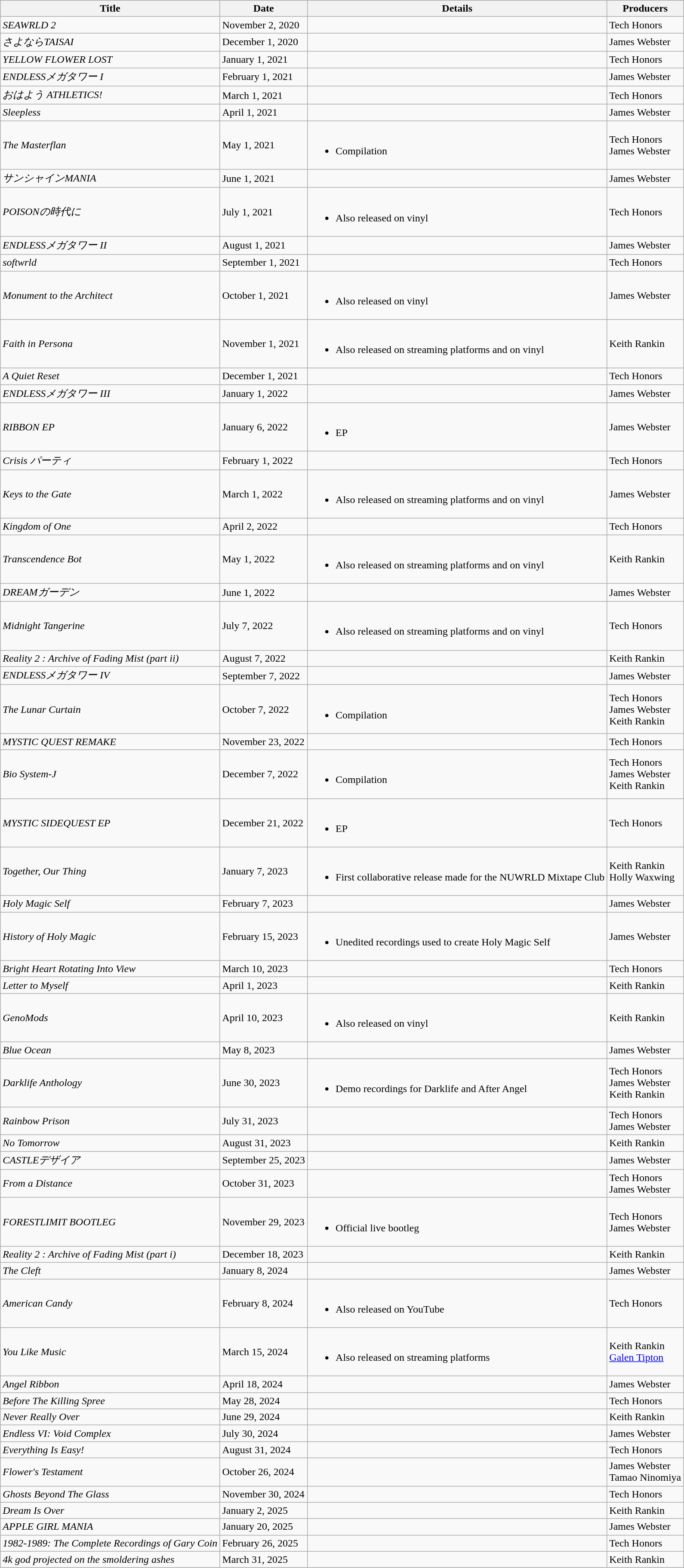<table class="wikitable sortable">
<tr>
<th>Title</th>
<th>Date</th>
<th>Details</th>
<th>Producers</th>
</tr>
<tr>
<td><em>SEAWRLD 2</em></td>
<td>November 2, 2020</td>
<td></td>
<td>Tech Honors</td>
</tr>
<tr>
<td><em>さよならTAISAI</em></td>
<td>December 1, 2020</td>
<td></td>
<td>James Webster</td>
</tr>
<tr>
<td><em>YELLOW FLOWER LOST</em></td>
<td>January 1, 2021</td>
<td></td>
<td>Tech Honors</td>
</tr>
<tr>
<td><em>ENDLESSメガタワー I</em></td>
<td>February 1, 2021</td>
<td></td>
<td>James Webster</td>
</tr>
<tr>
<td><em>おはよう ATHLETICS!</em></td>
<td>March 1, 2021</td>
<td></td>
<td>Tech Honors</td>
</tr>
<tr>
<td><em>Sleepless</em></td>
<td>April 1, 2021</td>
<td></td>
<td>James Webster</td>
</tr>
<tr>
<td><em>The Masterflan</em></td>
<td>May 1, 2021</td>
<td><br><ul><li>Compilation</li></ul></td>
<td>Tech Honors<br>James Webster</td>
</tr>
<tr>
<td><em>サンシャインMANIA</em></td>
<td>June 1, 2021</td>
<td></td>
<td>James Webster</td>
</tr>
<tr>
<td><em>POISONの時代に</em></td>
<td>July 1, 2021</td>
<td><br><ul><li>Also released on vinyl</li></ul></td>
<td>Tech Honors</td>
</tr>
<tr>
<td><em>ENDLESSメガタワー II</em></td>
<td>August 1, 2021</td>
<td></td>
<td>James Webster</td>
</tr>
<tr>
<td><em>softwrld</em></td>
<td>September 1, 2021</td>
<td></td>
<td>Tech Honors</td>
</tr>
<tr>
<td><em>Monument to the Architect</em></td>
<td>October 1, 2021</td>
<td><br><ul><li>Also released on vinyl</li></ul></td>
<td>James Webster</td>
</tr>
<tr>
<td><em>Faith in Persona</em></td>
<td>November 1, 2021</td>
<td><br><ul><li>Also released on streaming platforms and on vinyl</li></ul></td>
<td>Keith Rankin</td>
</tr>
<tr>
<td><em>A Quiet Reset</em></td>
<td>December 1, 2021</td>
<td></td>
<td>Tech Honors</td>
</tr>
<tr>
<td><em>ENDLESSメガタワー III</em></td>
<td>January 1, 2022</td>
<td></td>
<td>James Webster</td>
</tr>
<tr>
<td><em>RIBBON EP</em></td>
<td>January 6, 2022</td>
<td><br><ul><li>EP</li></ul></td>
<td>James Webster</td>
</tr>
<tr>
<td><em>Crisis パーティ</em></td>
<td>February 1, 2022</td>
<td></td>
<td>Tech Honors</td>
</tr>
<tr>
<td><em>Keys to the Gate</em></td>
<td>March 1, 2022</td>
<td><br><ul><li>Also released on streaming platforms and on vinyl</li></ul></td>
<td>James Webster</td>
</tr>
<tr>
<td><em>Kingdom of One</em></td>
<td>April 2, 2022</td>
<td></td>
<td>Tech Honors</td>
</tr>
<tr>
<td><em>Transcendence Bot</em></td>
<td>May 1, 2022</td>
<td><br><ul><li>Also released on streaming platforms and on vinyl</li></ul></td>
<td>Keith Rankin</td>
</tr>
<tr>
<td><em>DREAMガーデン</em></td>
<td>June 1, 2022</td>
<td></td>
<td>James Webster</td>
</tr>
<tr>
<td><em>Midnight Tangerine</em></td>
<td>July 7, 2022</td>
<td><br><ul><li>Also released on streaming platforms and on vinyl</li></ul></td>
<td>Tech Honors</td>
</tr>
<tr>
<td><em>Reality 2 : Archive of Fading Mist (part ii)</em></td>
<td>August 7, 2022</td>
<td></td>
<td>Keith Rankin</td>
</tr>
<tr>
<td><em>ENDLESSメガタワー IV</em></td>
<td>September 7, 2022</td>
<td></td>
<td>James Webster</td>
</tr>
<tr>
<td><em>The Lunar Curtain</em></td>
<td>October 7, 2022</td>
<td><br><ul><li>Compilation</li></ul></td>
<td>Tech Honors<br>James Webster<br>Keith Rankin</td>
</tr>
<tr>
<td><em>MYSTIC QUEST REMAKE</em></td>
<td>November 23, 2022</td>
<td></td>
<td>Tech Honors</td>
</tr>
<tr>
<td><em>Bio System-J</em></td>
<td>December 7, 2022</td>
<td><br><ul><li>Compilation</li></ul></td>
<td>Tech Honors<br>James Webster<br>Keith Rankin</td>
</tr>
<tr>
<td><em>MYSTIC SIDEQUEST EP</em></td>
<td>December 21, 2022</td>
<td><br><ul><li>EP</li></ul></td>
<td>Tech Honors</td>
</tr>
<tr>
<td><em>Together, Our Thing</em></td>
<td>January 7, 2023</td>
<td><br><ul><li>First collaborative release made for the NUWRLD Mixtape Club</li></ul></td>
<td>Keith Rankin<br>Holly Waxwing</td>
</tr>
<tr>
<td><em>Holy Magic Self</em></td>
<td>February 7, 2023</td>
<td></td>
<td>James Webster</td>
</tr>
<tr>
<td><em>History of Holy Magic</em></td>
<td>February 15, 2023</td>
<td><br><ul><li>Unedited recordings used to create Holy Magic Self</li></ul></td>
<td>James Webster</td>
</tr>
<tr>
<td><em>Bright Heart Rotating Into View</em></td>
<td>March 10, 2023</td>
<td></td>
<td>Tech Honors</td>
</tr>
<tr>
<td><em>Letter to Myself</em></td>
<td>April 1, 2023</td>
<td></td>
<td>Keith Rankin</td>
</tr>
<tr>
<td><em>GenoMods</em></td>
<td>April 10, 2023</td>
<td><br><ul><li>Also released on vinyl</li></ul></td>
<td>Keith Rankin</td>
</tr>
<tr>
<td><em>Blue Ocean</em></td>
<td>May 8, 2023</td>
<td></td>
<td>James Webster</td>
</tr>
<tr>
<td><em>Darklife Anthology</em></td>
<td>June 30, 2023</td>
<td><br><ul><li>Demo recordings for Darklife and After Angel</li></ul></td>
<td>Tech Honors<br>James Webster<br>Keith Rankin</td>
</tr>
<tr>
<td><em>Rainbow Prison</em></td>
<td>July 31, 2023</td>
<td></td>
<td>Tech Honors<br>James Webster</td>
</tr>
<tr>
<td><em>No Tomorrow</em></td>
<td>August 31, 2023</td>
<td></td>
<td>Keith Rankin</td>
</tr>
<tr>
<td><em>CASTLEデザイア</em></td>
<td>September 25, 2023</td>
<td></td>
<td>James Webster</td>
</tr>
<tr>
<td><em>From a Distance</em></td>
<td>October 31, 2023</td>
<td></td>
<td>Tech Honors<br>James Webster</td>
</tr>
<tr>
<td><em>FORESTLIMIT BOOTLEG</em></td>
<td>November 29, 2023</td>
<td><br><ul><li>Official live bootleg</li></ul></td>
<td>Tech Honors<br>James Webster</td>
</tr>
<tr>
<td><em>Reality 2 : Archive of Fading Mist (part i)</em></td>
<td>December 18, 2023</td>
<td></td>
<td>Keith Rankin</td>
</tr>
<tr>
<td><em>The Cleft</em></td>
<td>January 8, 2024</td>
<td></td>
<td>James Webster</td>
</tr>
<tr>
<td><em>American Candy</em></td>
<td>February 8, 2024</td>
<td><br><ul><li>Also released on YouTube</li></ul></td>
<td>Tech Honors</td>
</tr>
<tr>
<td><em>You Like Music</em></td>
<td>March 15, 2024</td>
<td><br><ul><li>Also released on streaming platforms</li></ul></td>
<td>Keith Rankin<br><a href='#'>Galen Tipton</a></td>
</tr>
<tr>
<td><em>Angel Ribbon</em></td>
<td>April 18, 2024</td>
<td></td>
<td>James Webster</td>
</tr>
<tr>
<td><em>Before The Killing Spree</em></td>
<td>May 28, 2024</td>
<td></td>
<td>Tech Honors</td>
</tr>
<tr>
<td><em>Never Really Over</em></td>
<td>June 29, 2024</td>
<td></td>
<td>Keith Rankin</td>
</tr>
<tr>
<td><em>Endless VI: Void Complex</em></td>
<td>July 30, 2024</td>
<td></td>
<td>James Webster</td>
</tr>
<tr>
<td><em>Everything Is Easy!</em></td>
<td>August 31, 2024</td>
<td></td>
<td>Tech Honors</td>
</tr>
<tr>
<td><em>Flower's Testament</em></td>
<td>October 26, 2024</td>
<td></td>
<td>James Webster<br>Tamao Ninomiya</td>
</tr>
<tr>
<td><em>Ghosts Beyond The Glass</em></td>
<td>November 30, 2024</td>
<td></td>
<td>Tech Honors</td>
</tr>
<tr>
<td><em>Dream Is Over</em></td>
<td>January 2, 2025</td>
<td></td>
<td>Keith Rankin</td>
</tr>
<tr>
<td><em>APPLE GIRL MANIA</em></td>
<td>January 20, 2025</td>
<td></td>
<td>James Webster</td>
</tr>
<tr>
<td><em>1982-1989: The Complete Recordings of Gary Coin</em></td>
<td>February 26, 2025</td>
<td></td>
<td>Tech Honors</td>
</tr>
<tr>
<td><em>4k god projected on the smoldering ashes</em></td>
<td>March 31, 2025</td>
<td></td>
<td>Keith Rankin</td>
</tr>
</table>
